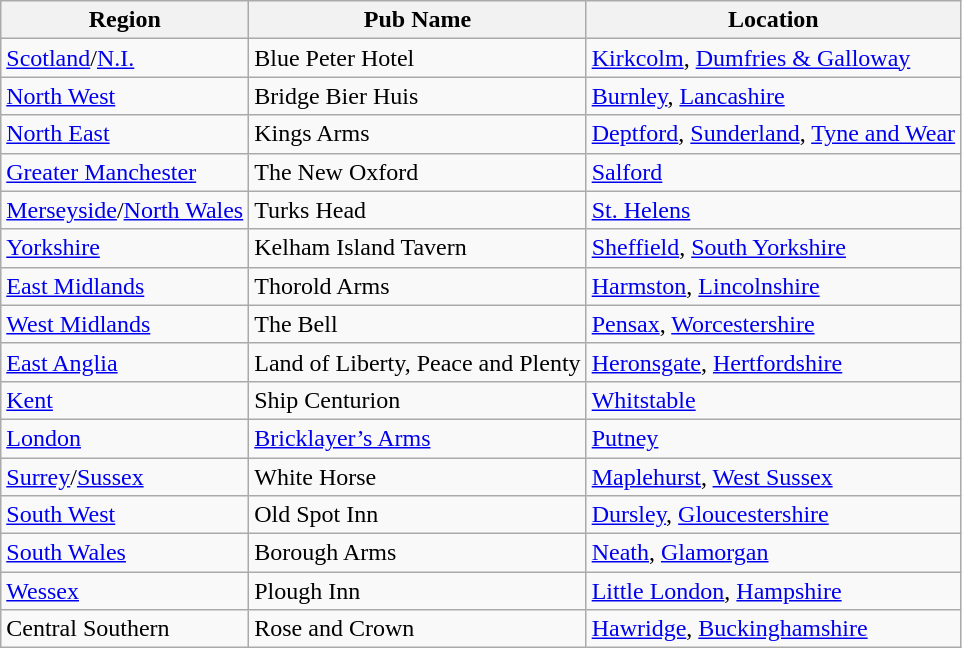<table class="wikitable">
<tr>
<th>Region</th>
<th>Pub Name</th>
<th>Location</th>
</tr>
<tr>
<td><a href='#'>Scotland</a>/<a href='#'>N.I.</a></td>
<td>Blue Peter Hotel</td>
<td><a href='#'>Kirkcolm</a>, <a href='#'>Dumfries & Galloway</a></td>
</tr>
<tr>
<td><a href='#'>North West</a></td>
<td>Bridge Bier Huis</td>
<td><a href='#'>Burnley</a>, <a href='#'>Lancashire</a></td>
</tr>
<tr>
<td><a href='#'>North East</a></td>
<td>Kings Arms</td>
<td><a href='#'>Deptford</a>, <a href='#'>Sunderland</a>, <a href='#'>Tyne and Wear</a></td>
</tr>
<tr>
<td><a href='#'>Greater Manchester</a></td>
<td>The New Oxford</td>
<td><a href='#'>Salford</a></td>
</tr>
<tr>
<td><a href='#'>Merseyside</a>/<a href='#'>North Wales</a></td>
<td>Turks Head</td>
<td><a href='#'>St. Helens</a></td>
</tr>
<tr>
<td><a href='#'>Yorkshire</a></td>
<td>Kelham Island Tavern</td>
<td><a href='#'>Sheffield</a>, <a href='#'>South Yorkshire</a></td>
</tr>
<tr>
<td><a href='#'>East Midlands</a></td>
<td>Thorold Arms</td>
<td><a href='#'>Harmston</a>, <a href='#'>Lincolnshire</a></td>
</tr>
<tr>
<td><a href='#'>West Midlands</a></td>
<td>The Bell</td>
<td><a href='#'>Pensax</a>, <a href='#'>Worcestershire</a></td>
</tr>
<tr>
<td><a href='#'>East Anglia</a></td>
<td>Land of Liberty, Peace and Plenty</td>
<td><a href='#'>Heronsgate</a>, <a href='#'>Hertfordshire</a></td>
</tr>
<tr>
<td><a href='#'>Kent</a></td>
<td>Ship Centurion</td>
<td><a href='#'>Whitstable</a></td>
</tr>
<tr>
<td><a href='#'>London</a></td>
<td><a href='#'>Bricklayer’s Arms</a></td>
<td><a href='#'>Putney</a></td>
</tr>
<tr>
<td><a href='#'>Surrey</a>/<a href='#'>Sussex</a></td>
<td>White Horse</td>
<td><a href='#'>Maplehurst</a>, <a href='#'>West Sussex</a></td>
</tr>
<tr>
<td><a href='#'>South West</a></td>
<td>Old Spot Inn</td>
<td><a href='#'>Dursley</a>, <a href='#'>Gloucestershire</a></td>
</tr>
<tr>
<td><a href='#'>South Wales</a></td>
<td>Borough Arms</td>
<td><a href='#'>Neath</a>, <a href='#'>Glamorgan</a></td>
</tr>
<tr>
<td><a href='#'>Wessex</a></td>
<td>Plough Inn</td>
<td><a href='#'>Little London</a>, <a href='#'>Hampshire</a></td>
</tr>
<tr>
<td>Central Southern</td>
<td>Rose and Crown</td>
<td><a href='#'>Hawridge</a>, <a href='#'>Buckinghamshire</a></td>
</tr>
</table>
